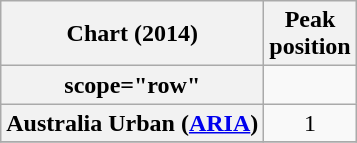<table class="wikitable sortable plainrowheaders" style="text-align:center">
<tr>
<th scope="col">Chart (2014)</th>
<th scope="col">Peak<br>position</th>
</tr>
<tr>
<th>scope="row"</th>
</tr>
<tr>
<th scope="row">Australia Urban (<a href='#'>ARIA</a>)</th>
<td>1</td>
</tr>
<tr>
</tr>
</table>
